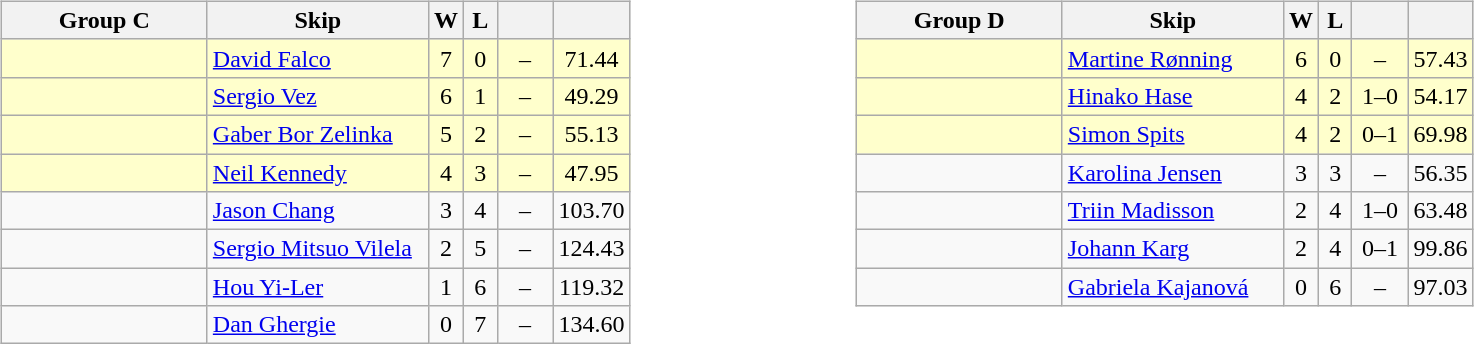<table>
<tr>
<td valign=top width=11%><br><table class="wikitable" style="text-align: center;">
<tr>
<th width=130>Group C</th>
<th width=140>Skip</th>
<th width=15>W</th>
<th width=15>L</th>
<th width=30></th>
<th width=15></th>
</tr>
<tr bgcolor=#ffffcc>
<td style="text-align:left;"></td>
<td style="text-align:left;"><a href='#'>David Falco</a></td>
<td>7</td>
<td>0</td>
<td>–</td>
<td>71.44</td>
</tr>
<tr bgcolor=#ffffcc>
<td style="text-align:left;"></td>
<td style="text-align:left;"><a href='#'>Sergio Vez</a></td>
<td>6</td>
<td>1</td>
<td>–</td>
<td>49.29</td>
</tr>
<tr bgcolor=#ffffcc>
<td style="text-align:left;"></td>
<td style="text-align:left;"><a href='#'>Gaber Bor Zelinka</a></td>
<td>5</td>
<td>2</td>
<td>–</td>
<td>55.13</td>
</tr>
<tr bgcolor=#ffffcc>
<td style="text-align:left;"></td>
<td style="text-align:left;"><a href='#'>Neil Kennedy</a></td>
<td>4</td>
<td>3</td>
<td>–</td>
<td>47.95</td>
</tr>
<tr>
<td style="text-align:left;"></td>
<td style="text-align:left;"><a href='#'>Jason Chang</a></td>
<td>3</td>
<td>4</td>
<td>–</td>
<td>103.70</td>
</tr>
<tr>
<td style="text-align:left;"></td>
<td style="text-align:left;"><a href='#'>Sergio Mitsuo Vilela</a></td>
<td>2</td>
<td>5</td>
<td>–</td>
<td>124.43</td>
</tr>
<tr>
<td style="text-align:left;"></td>
<td style="text-align:left;"><a href='#'>Hou Yi-Ler</a></td>
<td>1</td>
<td>6</td>
<td>–</td>
<td>119.32</td>
</tr>
<tr>
<td style="text-align:left;"></td>
<td style="text-align:left;"><a href='#'>Dan Ghergie</a></td>
<td>0</td>
<td>7</td>
<td>–</td>
<td>134.60</td>
</tr>
</table>
</td>
<td valign=top width=15%><br><table class="wikitable" style="text-align: center;">
<tr>
<th width=130>Group D</th>
<th width=140>Skip</th>
<th width=15>W</th>
<th width=15>L</th>
<th width=30></th>
<th width=15></th>
</tr>
<tr bgcolor=#ffffcc>
<td style="text-align:left;"></td>
<td style="text-align:left;"><a href='#'>Martine Rønning</a></td>
<td>6</td>
<td>0</td>
<td>–</td>
<td>57.43</td>
</tr>
<tr bgcolor=#ffffcc>
<td style="text-align:left;"></td>
<td style="text-align:left;"><a href='#'>Hinako Hase</a></td>
<td>4</td>
<td>2</td>
<td>1–0</td>
<td>54.17</td>
</tr>
<tr bgcolor=#ffffcc>
<td style="text-align:left;"></td>
<td style="text-align:left;"><a href='#'>Simon Spits</a></td>
<td>4</td>
<td>2</td>
<td>0–1</td>
<td>69.98</td>
</tr>
<tr>
<td style="text-align:left;"></td>
<td style="text-align:left;"><a href='#'>Karolina Jensen</a></td>
<td>3</td>
<td>3</td>
<td>–</td>
<td>56.35</td>
</tr>
<tr>
<td style="text-align:left;"></td>
<td style="text-align:left;"><a href='#'>Triin Madisson</a></td>
<td>2</td>
<td>4</td>
<td>1–0</td>
<td>63.48</td>
</tr>
<tr>
<td style="text-align:left;"></td>
<td style="text-align:left;"><a href='#'>Johann Karg</a></td>
<td>2</td>
<td>4</td>
<td>0–1</td>
<td>99.86</td>
</tr>
<tr>
<td style="text-align:left;"></td>
<td style="text-align:left;"><a href='#'>Gabriela Kajanová</a></td>
<td>0</td>
<td>6</td>
<td>–</td>
<td>97.03</td>
</tr>
</table>
</td>
</tr>
</table>
